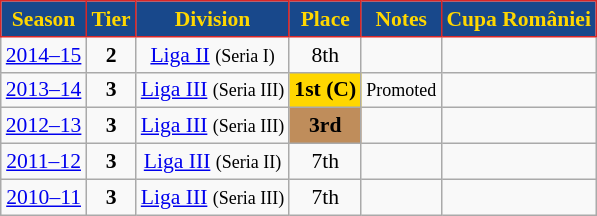<table class="wikitable" style="text-align:center; font-size:90%">
<tr>
<th style="background:#18488b;color:gold;border:1px solid #d92727;">Season</th>
<th style="background:#18488b;color:gold;border:1px solid #d92727;">Tier</th>
<th style="background:#18488b;color:gold;border:1px solid #d92727;">Division</th>
<th style="background:#18488b;color:gold;border:1px solid #d92727;">Place</th>
<th style="background:#18488b;color:gold;border:1px solid #d92727;">Notes</th>
<th style="background:#18488b;color:gold;border:1px solid #d92727;">Cupa României</th>
</tr>
<tr>
<td><a href='#'>2014–15</a></td>
<td><strong>2</strong></td>
<td><a href='#'>Liga II</a> <small>(Seria I)</small></td>
<td>8th</td>
<td></td>
<td></td>
</tr>
<tr>
<td><a href='#'>2013–14</a></td>
<td><strong>3</strong></td>
<td><a href='#'>Liga III</a> <small>(Seria III)</small></td>
<td align=center bgcolor=gold><strong>1st</strong> <strong>(C)</strong></td>
<td><small>Promoted</small></td>
<td></td>
</tr>
<tr>
<td><a href='#'>2012–13</a></td>
<td><strong>3</strong></td>
<td><a href='#'>Liga III</a> <small>(Seria III)</small></td>
<td align=center bgcolor=#BF8D5B><strong>3rd</strong></td>
<td></td>
<td></td>
</tr>
<tr>
<td><a href='#'>2011–12</a></td>
<td><strong>3</strong></td>
<td><a href='#'>Liga III</a> <small>(Seria II)</small></td>
<td>7th</td>
<td></td>
<td></td>
</tr>
<tr>
<td><a href='#'>2010–11</a></td>
<td><strong>3</strong></td>
<td><a href='#'>Liga III</a> <small>(Seria III)</small></td>
<td>7th</td>
<td></td>
<td></td>
</tr>
</table>
